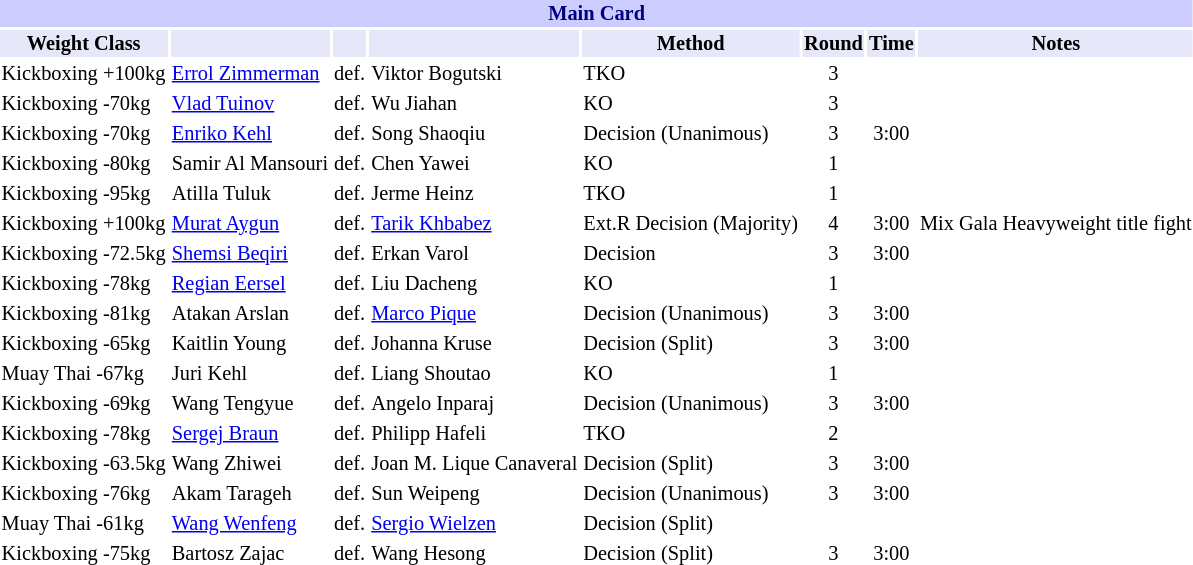<table class="toccolours" style="font-size: 85%;">
<tr>
<th colspan="8" style="background-color: #ccf; color: #000080; text-align: center;"><strong>Main Card</strong></th>
</tr>
<tr>
<th colspan="1" style="background-color: #E6E8FA; color: #000000; text-align: center;">Weight Class</th>
<th colspan="1" style="background-color: #E6E8FA; color: #000000; text-align: center;"></th>
<th colspan="1" style="background-color: #E6E8FA; color: #000000; text-align: center;"></th>
<th colspan="1" style="background-color: #E6E8FA; color: #000000; text-align: center;"></th>
<th colspan="1" style="background-color: #E6E8FA; color: #000000; text-align: center;">Method</th>
<th colspan="1" style="background-color: #E6E8FA; color: #000000; text-align: center;">Round</th>
<th colspan="1" style="background-color: #E6E8FA; color: #000000; text-align: center;">Time</th>
<th colspan="1" style="background-color: #E6E8FA; color: #000000; text-align: center;">Notes</th>
</tr>
<tr>
<td>Kickboxing +100kg</td>
<td> <a href='#'>Errol Zimmerman</a></td>
<td align=center>def.</td>
<td> Viktor Bogutski</td>
<td>TKO</td>
<td align=center>3</td>
<td align=center></td>
</tr>
<tr>
<td>Kickboxing -70kg</td>
<td> <a href='#'>Vlad Tuinov</a></td>
<td align=center>def.</td>
<td> Wu Jiahan</td>
<td>KO</td>
<td align=center>3</td>
<td align=center></td>
</tr>
<tr>
<td>Kickboxing -70kg</td>
<td> <a href='#'>Enriko Kehl</a></td>
<td align=center>def.</td>
<td> Song Shaoqiu</td>
<td>Decision (Unanimous)</td>
<td align=center>3</td>
<td align=center>3:00</td>
</tr>
<tr>
<td>Kickboxing -80kg</td>
<td> Samir Al Mansouri</td>
<td align=center>def.</td>
<td> Chen Yawei</td>
<td>KO</td>
<td align=center>1</td>
<td align=center></td>
</tr>
<tr>
<td>Kickboxing -95kg</td>
<td> Atilla Tuluk</td>
<td align=center>def.</td>
<td> Jerme Heinz</td>
<td>TKO</td>
<td align=center>1</td>
<td align=center></td>
</tr>
<tr>
<td>Kickboxing +100kg</td>
<td> <a href='#'>Murat Aygun</a></td>
<td align=center>def.</td>
<td> <a href='#'>Tarik Khbabez</a></td>
<td>Ext.R Decision (Majority)</td>
<td align=center>4</td>
<td align=center>3:00</td>
<td>Mix Gala Heavyweight title fight</td>
</tr>
<tr>
<td>Kickboxing -72.5kg</td>
<td> <a href='#'>Shemsi Beqiri</a></td>
<td align=center>def.</td>
<td> Erkan Varol</td>
<td>Decision</td>
<td align=center>3</td>
<td align=center>3:00</td>
</tr>
<tr>
<td>Kickboxing -78kg</td>
<td> <a href='#'>Regian Eersel</a></td>
<td align=center>def.</td>
<td> Liu Dacheng</td>
<td>KO</td>
<td align=center>1</td>
<td align=center></td>
</tr>
<tr>
<td>Kickboxing -81kg</td>
<td> Atakan Arslan</td>
<td align=center>def.</td>
<td> <a href='#'>Marco Pique</a></td>
<td>Decision (Unanimous)</td>
<td align=center>3</td>
<td align=center>3:00</td>
</tr>
<tr>
<td>Kickboxing -65kg</td>
<td> Kaitlin Young</td>
<td align=center>def.</td>
<td> Johanna Kruse</td>
<td>Decision (Split)</td>
<td align=center>3</td>
<td align=center>3:00</td>
</tr>
<tr>
<td>Muay Thai -67kg</td>
<td>  Juri Kehl</td>
<td align=center>def.</td>
<td> Liang Shoutao</td>
<td>KO</td>
<td align=center>1</td>
<td align=center></td>
</tr>
<tr>
<td>Kickboxing -69kg</td>
<td> Wang Tengyue</td>
<td align=center>def.</td>
<td> Angelo Inparaj</td>
<td>Decision (Unanimous)</td>
<td align=center>3</td>
<td align=center>3:00</td>
</tr>
<tr>
<td>Kickboxing -78kg</td>
<td> <a href='#'>Sergej Braun</a></td>
<td align=center>def.</td>
<td> Philipp Hafeli</td>
<td>TKO</td>
<td align=center>2</td>
<td align=center></td>
</tr>
<tr>
<td>Kickboxing -63.5kg</td>
<td> Wang Zhiwei</td>
<td align=center>def.</td>
<td> Joan M. Lique Canaveral</td>
<td>Decision (Split)</td>
<td align=center>3</td>
<td align=center>3:00</td>
</tr>
<tr>
<td>Kickboxing -76kg</td>
<td> Akam Tarageh</td>
<td align=center>def.</td>
<td> Sun Weipeng</td>
<td>Decision (Unanimous)</td>
<td align=center>3</td>
<td align=center>3:00</td>
</tr>
<tr>
<td>Muay Thai -61kg</td>
<td> <a href='#'>Wang Wenfeng</a></td>
<td align=center>def.</td>
<td> <a href='#'>Sergio Wielzen</a></td>
<td>Decision (Split)</td>
<td align=center></td>
<td align=center></td>
</tr>
<tr>
<td>Kickboxing -75kg</td>
<td> Bartosz Zajac</td>
<td align=center>def.</td>
<td> Wang Hesong</td>
<td>Decision (Split)</td>
<td align=center>3</td>
<td align=center>3:00</td>
</tr>
</table>
